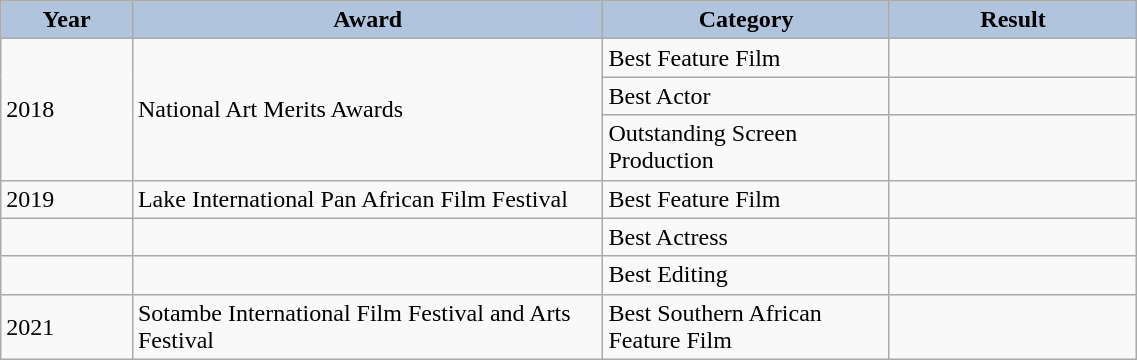<table class="wikitable" width="60%">
<tr>
<th style="width:10pt; background:LightSteelBlue;">Year</th>
<th style="width:100pt; background:LightSteelBlue;">Award</th>
<th style="width:40pt; background:LightSteelBlue;">Category</th>
<th style="width:50pt; background:LightSteelBlue;">Result</th>
</tr>
<tr>
<td rowspan="3">2018</td>
<td rowspan="3">National Art Merits Awards</td>
<td>Best Feature Film</td>
<td></td>
</tr>
<tr>
<td>Best Actor</td>
<td></td>
</tr>
<tr>
<td>Outstanding Screen Production</td>
<td></td>
</tr>
<tr>
<td rowspan="1">2019</td>
<td rowspan="1">Lake International Pan African Film Festival</td>
<td>Best Feature Film</td>
<td></td>
</tr>
<tr>
<td></td>
<td></td>
<td>Best Actress</td>
<td></td>
</tr>
<tr>
<td></td>
<td></td>
<td>Best Editing</td>
<td></td>
</tr>
<tr>
<td rowspan="1">2021</td>
<td rowspan="1">Sotambe International Film Festival and Arts Festival</td>
<td>Best Southern African Feature Film</td>
<td></td>
</tr>
</table>
